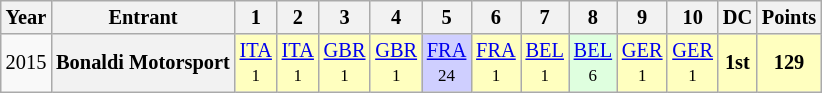<table class="wikitable" style="text-align:center; font-size:85%">
<tr>
<th>Year</th>
<th>Entrant</th>
<th>1</th>
<th>2</th>
<th>3</th>
<th>4</th>
<th>5</th>
<th>6</th>
<th>7</th>
<th>8</th>
<th>9</th>
<th>10</th>
<th>DC</th>
<th>Points</th>
</tr>
<tr>
<td>2015</td>
<th nowrap>Bonaldi Motorsport</th>
<td bgcolor=ffffbf><a href='#'>ITA</a><br><small>1</small></td>
<td bgcolor=ffffbf><a href='#'>ITA</a><br><small>1</small></td>
<td bgcolor=ffffbf><a href='#'>GBR</a><br><small>1</small></td>
<td bgcolor=ffffbf><a href='#'>GBR</a><br><small>1</small></td>
<td bgcolor=cfcfff><a href='#'>FRA</a><br><small>24</small></td>
<td bgcolor=ffffbf><a href='#'>FRA</a><br><small>1</small></td>
<td bgcolor=ffffbf><a href='#'>BEL</a><br><small>1</small></td>
<td bgcolor=dfffdf><a href='#'>BEL</a><br><small>6</small></td>
<td bgcolor=ffffbf><a href='#'>GER</a><br><small>1</small></td>
<td bgcolor=ffffbf><a href='#'>GER</a><br><small>1</small></td>
<td bgcolor=ffffbf><strong>1st</strong></td>
<td bgcolor=ffffbf><strong>129</strong></td>
</tr>
</table>
